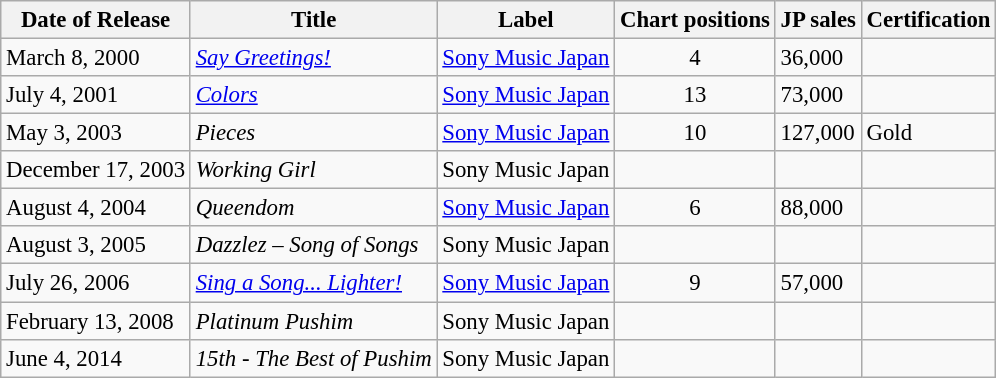<table class="wikitable" style="font-size: 95%;">
<tr>
<th>Date of Release</th>
<th>Title</th>
<th>Label</th>
<th>Chart positions</th>
<th>JP sales</th>
<th>Certification</th>
</tr>
<tr>
<td>March 8, 2000</td>
<td><em><a href='#'>Say Greetings!</a></em></td>
<td><a href='#'>Sony Music Japan</a></td>
<td align="center">4</td>
<td>36,000</td>
<td></td>
</tr>
<tr>
<td>July 4, 2001</td>
<td><em><a href='#'>Colors</a></em></td>
<td><a href='#'>Sony Music Japan</a></td>
<td align="center">13</td>
<td>73,000</td>
<td></td>
</tr>
<tr>
<td>May 3, 2003</td>
<td><em>Pieces</em></td>
<td><a href='#'>Sony Music Japan</a></td>
<td align="center">10</td>
<td>127,000</td>
<td>Gold</td>
</tr>
<tr>
<td>December 17, 2003</td>
<td><em>Working Girl</em></td>
<td>Sony Music Japan</td>
<td></td>
<td></td>
<td></td>
</tr>
<tr>
<td>August 4, 2004</td>
<td><em>Queendom</em></td>
<td><a href='#'>Sony Music Japan</a></td>
<td align="center">6</td>
<td>88,000</td>
<td></td>
</tr>
<tr>
<td>August 3, 2005</td>
<td><em>Dazzlez – Song of Songs</em></td>
<td>Sony Music Japan</td>
<td></td>
<td></td>
<td></td>
</tr>
<tr>
<td>July 26, 2006</td>
<td><em><a href='#'>Sing a Song... Lighter!</a></em></td>
<td><a href='#'>Sony Music Japan</a></td>
<td align="center">9</td>
<td>57,000</td>
<td></td>
</tr>
<tr>
<td>February 13, 2008</td>
<td><em>Platinum Pushim</em></td>
<td>Sony Music Japan</td>
<td></td>
<td></td>
<td></td>
</tr>
<tr>
<td>June 4, 2014</td>
<td><em>15th - The Best of Pushim</em></td>
<td>Sony Music Japan</td>
<td></td>
<td></td>
<td></td>
</tr>
</table>
